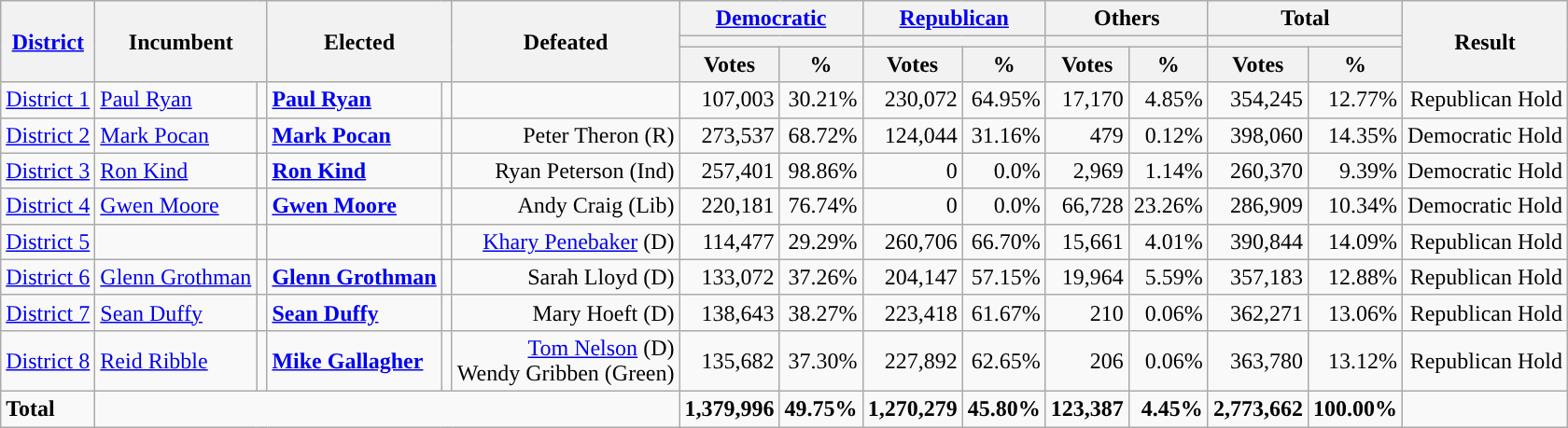<table class="wikitable plainrowheaders sortable" style="font-size:100%; text-align:right;">
<tr>
<th scope=col rowspan=3><a href='#'>District</a></th>
<th scope=col rowspan=3 colspan="2">Incumbent</th>
<th scope=col rowspan=3 colspan="2">Elected</th>
<th scope=col rowspan=3>Defeated</th>
<th scope=col colspan=2><a href='#'>Democratic</a></th>
<th scope=col colspan=2><a href='#'>Republican</a></th>
<th scope=col colspan=2>Others</th>
<th scope=col colspan=2>Total</th>
<th scope=col rowspan=3>Result</th>
</tr>
<tr>
<th scope=col colspan=2 style="background:"></th>
<th scope=col colspan=2 style="background:"></th>
<th scope=col colspan=2></th>
<th scope=col colspan=2></th>
</tr>
<tr>
<th scope=col data-sort-type="number">Votes</th>
<th scope=col data-sort-type="number">%</th>
<th scope=col data-sort-type="number">Votes</th>
<th scope=col data-sort-type="number">%</th>
<th scope=col data-sort-type="number">Votes</th>
<th scope=col data-sort-type="number">%</th>
<th scope=col data-sort-type="number">Votes</th>
<th scope=col data-sort-type="number">%</th>
</tr>
<tr>
<td align=left><a href='#'>District 1</a></td>
<td align=left><a href='#'>Paul Ryan</a></td>
<td></td>
<td align=left><strong><a href='#'>Paul Ryan</a></strong></td>
<td style="background:"></td>
<td><br></td>
<td>107,003</td>
<td>30.21%</td>
<td>230,072</td>
<td>64.95%</td>
<td>17,170</td>
<td>4.85%</td>
<td>354,245</td>
<td>12.77%</td>
<td>Republican Hold</td>
</tr>
<tr>
<td align=left><a href='#'>District 2</a></td>
<td align=left><a href='#'>Mark Pocan</a></td>
<td></td>
<td align=left><strong><a href='#'>Mark Pocan</a></strong></td>
<td style="background:"></td>
<td>Peter Theron (R)</td>
<td>273,537</td>
<td>68.72%</td>
<td>124,044</td>
<td>31.16%</td>
<td>479</td>
<td>0.12%</td>
<td>398,060</td>
<td>14.35%</td>
<td>Democratic Hold</td>
</tr>
<tr>
<td align=left><a href='#'>District 3</a></td>
<td align=left><a href='#'>Ron Kind</a></td>
<td></td>
<td align=left><strong><a href='#'>Ron Kind</a></strong></td>
<td style="background:"></td>
<td>Ryan Peterson (Ind)</td>
<td>257,401</td>
<td>98.86%</td>
<td>0</td>
<td>0.0%</td>
<td>2,969</td>
<td>1.14%</td>
<td>260,370</td>
<td>9.39%</td>
<td>Democratic Hold</td>
</tr>
<tr>
<td align=left><a href='#'>District 4</a></td>
<td align=left><a href='#'>Gwen Moore</a></td>
<td></td>
<td align=left><strong><a href='#'>Gwen Moore</a></strong></td>
<td style="background:"></td>
<td>Andy Craig (Lib)<br></td>
<td>220,181</td>
<td>76.74%</td>
<td>0</td>
<td>0.0%</td>
<td>66,728</td>
<td>23.26%</td>
<td>286,909</td>
<td>10.34%</td>
<td>Democratic Hold</td>
</tr>
<tr>
<td align=left><a href='#'>District 5</a></td>
<td align=left></td>
<td></td>
<td align=left></td>
<td style="background:"></td>
<td><a href='#'>Khary Penebaker</a> (D)<br></td>
<td>114,477</td>
<td>29.29%</td>
<td>260,706</td>
<td>66.70%</td>
<td>15,661</td>
<td>4.01%</td>
<td>390,844</td>
<td>14.09%</td>
<td>Republican Hold</td>
</tr>
<tr>
<td align=left><a href='#'>District 6</a></td>
<td align=left><a href='#'>Glenn Grothman</a></td>
<td></td>
<td align=left><strong><a href='#'>Glenn Grothman</a></strong></td>
<td style="background:"></td>
<td>Sarah Lloyd (D)<br></td>
<td>133,072</td>
<td>37.26%</td>
<td>204,147</td>
<td>57.15%</td>
<td>19,964</td>
<td>5.59%</td>
<td>357,183</td>
<td>12.88%</td>
<td>Republican Hold</td>
</tr>
<tr>
<td align=left><a href='#'>District 7</a></td>
<td align=left><a href='#'>Sean Duffy</a></td>
<td></td>
<td align=left><strong><a href='#'>Sean Duffy</a></strong></td>
<td style="background:"></td>
<td>Mary Hoeft (D)</td>
<td>138,643</td>
<td>38.27%</td>
<td>223,418</td>
<td>61.67%</td>
<td>210</td>
<td>0.06%</td>
<td>362,271</td>
<td>13.06%</td>
<td>Republican Hold</td>
</tr>
<tr>
<td align=left><a href='#'>District 8</a></td>
<td align=left><a href='#'>Reid Ribble</a></td>
<td></td>
<td align=left><strong><a href='#'>Mike Gallagher</a></strong></td>
<td style="background:"></td>
<td><a href='#'>Tom Nelson</a> (D)<br>Wendy Gribben (Green)</td>
<td>135,682</td>
<td>37.30%</td>
<td>227,892</td>
<td>62.65%</td>
<td>206</td>
<td>0.06%</td>
<td>363,780</td>
<td>13.12%</td>
<td>Republican Hold</td>
</tr>
<tr class="sortbottom" style="font-weight:bold">
<td align=left>Total</td>
<td colspan="5"></td>
<td>1,379,996</td>
<td>49.75%</td>
<td>1,270,279</td>
<td>45.80%</td>
<td>123,387</td>
<td>4.45%</td>
<td>2,773,662</td>
<td>100.00%</td>
<td></td>
</tr>
</table>
